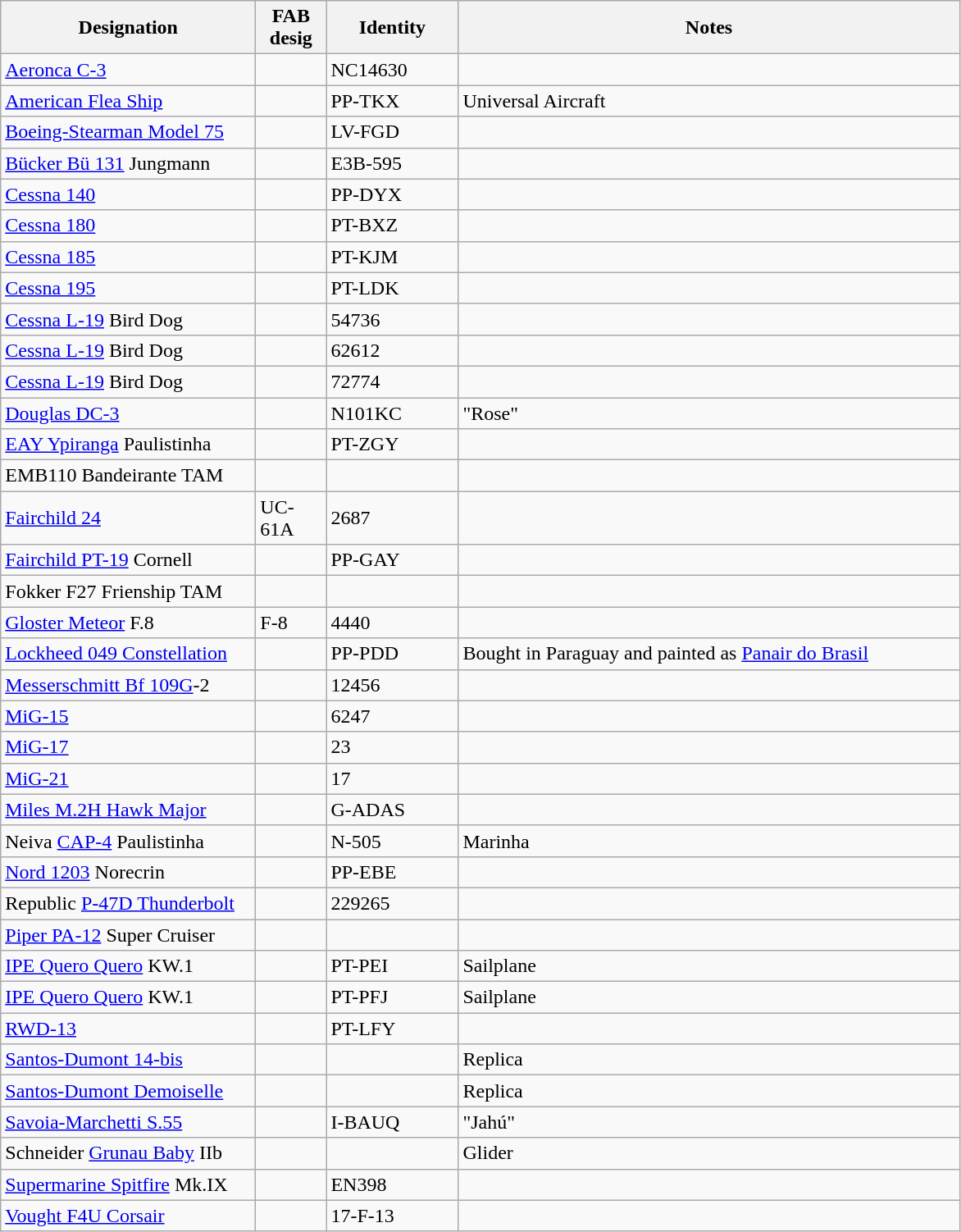<table class="wikitable" style="text-align:left">
<tr>
<th width="200">Designation</th>
<th width="50">FAB desig</th>
<th width="100">Identity</th>
<th width="400">Notes</th>
</tr>
<tr>
<td><a href='#'>Aeronca C-3</a></td>
<td></td>
<td>NC14630</td>
<td></td>
</tr>
<tr>
<td><a href='#'>American Flea Ship</a></td>
<td></td>
<td>PP-TKX</td>
<td>Universal Aircraft</td>
</tr>
<tr>
<td><a href='#'>Boeing-Stearman Model 75</a></td>
<td></td>
<td>LV-FGD</td>
<td></td>
</tr>
<tr>
<td><a href='#'>Bücker Bü 131</a> Jungmann</td>
<td></td>
<td>E3B-595</td>
<td></td>
</tr>
<tr>
<td><a href='#'>Cessna 140</a></td>
<td></td>
<td>PP-DYX</td>
<td></td>
</tr>
<tr>
<td><a href='#'>Cessna 180</a></td>
<td></td>
<td>PT-BXZ</td>
<td></td>
</tr>
<tr>
<td><a href='#'>Cessna 185</a></td>
<td></td>
<td>PT-KJM</td>
<td></td>
</tr>
<tr>
<td><a href='#'>Cessna 195</a></td>
<td></td>
<td>PT-LDK</td>
<td></td>
</tr>
<tr>
<td><a href='#'>Cessna L-19</a> Bird Dog</td>
<td></td>
<td>54736</td>
<td></td>
</tr>
<tr>
<td><a href='#'>Cessna L-19</a> Bird Dog</td>
<td></td>
<td>62612</td>
<td></td>
</tr>
<tr>
<td><a href='#'>Cessna L-19</a> Bird Dog</td>
<td></td>
<td>72774</td>
<td></td>
</tr>
<tr>
<td><a href='#'>Douglas DC-3</a></td>
<td></td>
<td>N101KC</td>
<td>"Rose"</td>
</tr>
<tr>
<td><a href='#'>EAY Ypiranga</a> Paulistinha</td>
<td></td>
<td>PT-ZGY</td>
<td></td>
</tr>
<tr>
<td>EMB110 Bandeirante TAM</td>
<td></td>
<td></td>
</tr>
<tr>
<td><a href='#'>Fairchild 24</a></td>
<td>UC-61A</td>
<td>2687</td>
<td></td>
</tr>
<tr>
<td><a href='#'>Fairchild PT-19</a> Cornell</td>
<td></td>
<td>PP-GAY</td>
<td></td>
</tr>
<tr>
<td>Fokker F27 Frienship TAM</td>
<td></td>
<td></td>
</tr>
<tr>
<td><a href='#'>Gloster Meteor</a> F.8</td>
<td>F-8</td>
<td>4440</td>
<td></td>
</tr>
<tr>
<td><a href='#'>Lockheed 049 Constellation</a></td>
<td></td>
<td>PP-PDD</td>
<td>Bought in Paraguay and painted as <a href='#'>Panair do Brasil</a></td>
</tr>
<tr>
<td><a href='#'>Messerschmitt Bf 109G</a>-2</td>
<td></td>
<td>12456</td>
<td></td>
</tr>
<tr>
<td><a href='#'>MiG-15</a></td>
<td></td>
<td>6247</td>
<td></td>
</tr>
<tr>
<td><a href='#'>MiG-17</a></td>
<td></td>
<td>23</td>
<td></td>
</tr>
<tr>
<td><a href='#'>MiG-21</a></td>
<td></td>
<td>17</td>
<td></td>
</tr>
<tr>
<td><a href='#'>Miles M.2H Hawk Major</a></td>
<td></td>
<td>G-ADAS</td>
<td></td>
</tr>
<tr>
<td>Neiva <a href='#'>CAP-4</a> Paulistinha</td>
<td></td>
<td>N-505</td>
<td>Marinha</td>
</tr>
<tr>
<td><a href='#'>Nord 1203</a> Norecrin</td>
<td></td>
<td>PP-EBE</td>
<td></td>
</tr>
<tr>
<td>Republic <a href='#'>P-47D Thunderbolt</a></td>
<td></td>
<td>229265</td>
<td></td>
</tr>
<tr>
<td><a href='#'>Piper PA-12</a> Super Cruiser</td>
<td></td>
<td></td>
<td></td>
</tr>
<tr>
<td><a href='#'>IPE Quero Quero</a> KW.1</td>
<td></td>
<td>PT-PEI</td>
<td>Sailplane</td>
</tr>
<tr>
<td><a href='#'>IPE Quero Quero</a> KW.1</td>
<td></td>
<td>PT-PFJ</td>
<td>Sailplane</td>
</tr>
<tr>
<td><a href='#'>RWD-13</a></td>
<td></td>
<td>PT-LFY</td>
<td></td>
</tr>
<tr>
<td><a href='#'>Santos-Dumont 14-bis</a></td>
<td></td>
<td></td>
<td>Replica</td>
</tr>
<tr>
<td><a href='#'>Santos-Dumont Demoiselle</a></td>
<td></td>
<td></td>
<td>Replica</td>
</tr>
<tr>
<td><a href='#'>Savoia-Marchetti S.55</a></td>
<td></td>
<td>I-BAUQ</td>
<td>"Jahú"</td>
</tr>
<tr>
<td>Schneider <a href='#'>Grunau Baby</a> IIb</td>
<td></td>
<td></td>
<td>Glider</td>
</tr>
<tr>
<td><a href='#'>Supermarine Spitfire</a> Mk.IX</td>
<td></td>
<td>EN398</td>
<td></td>
</tr>
<tr>
<td><a href='#'>Vought F4U Corsair</a></td>
<td></td>
<td>17-F-13</td>
<td></td>
</tr>
</table>
